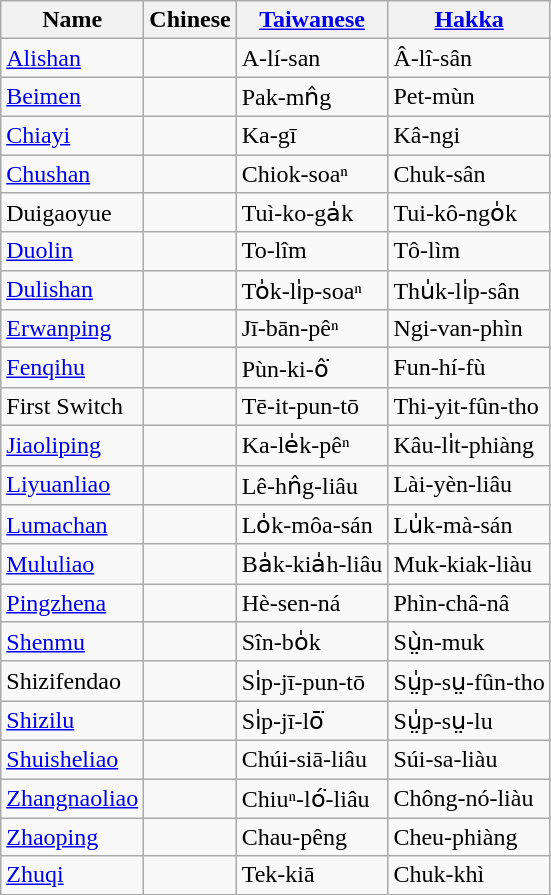<table class="wikitable sortable">
<tr>
<th>Name</th>
<th>Chinese</th>
<th><a href='#'>Taiwanese</a></th>
<th><a href='#'>Hakka</a></th>
</tr>
<tr>
<td><a href='#'>Alishan</a></td>
<td></td>
<td>A-lí-san</td>
<td>Â-lî-sân</td>
</tr>
<tr>
<td><a href='#'>Beimen</a></td>
<td></td>
<td>Pak-mn̂g</td>
<td>Pet-mùn</td>
</tr>
<tr>
<td><a href='#'>Chiayi</a></td>
<td></td>
<td>Ka-gī</td>
<td>Kâ-ngi</td>
</tr>
<tr>
<td><a href='#'>Chushan</a></td>
<td></td>
<td>Chiok-soaⁿ</td>
<td>Chuk-sân</td>
</tr>
<tr>
<td>Duigaoyue</td>
<td></td>
<td>Tuì-ko-ga̍k</td>
<td>Tui-kô-ngo̍k</td>
</tr>
<tr>
<td><a href='#'>Duolin</a></td>
<td></td>
<td>To-lîm</td>
<td>Tô-lìm</td>
</tr>
<tr>
<td><a href='#'>Dulishan</a></td>
<td></td>
<td>To̍k-li̍p-soaⁿ</td>
<td>Thu̍k-li̍p-sân</td>
</tr>
<tr>
<td><a href='#'>Erwanping</a></td>
<td></td>
<td>Jī-bān-pêⁿ</td>
<td>Ngi-van-phìn</td>
</tr>
<tr>
<td><a href='#'>Fenqihu</a></td>
<td></td>
<td>Pùn-ki-ô͘</td>
<td>Fun-hí-fù</td>
</tr>
<tr>
<td>First Switch</td>
<td></td>
<td>Tē-it-pun-tō</td>
<td>Thi-yit-fûn-tho</td>
</tr>
<tr>
<td><a href='#'>Jiaoliping</a></td>
<td></td>
<td>Ka-le̍k-pêⁿ</td>
<td>Kâu-li̍t-phiàng</td>
</tr>
<tr>
<td><a href='#'>Liyuanliao</a></td>
<td></td>
<td>Lê-hn̂g-liâu</td>
<td>Lài-yèn-liâu</td>
</tr>
<tr>
<td><a href='#'>Lumachan</a></td>
<td></td>
<td>Lo̍k-môa-sán</td>
<td>Lu̍k-mà-sán</td>
</tr>
<tr>
<td><a href='#'>Mululiao</a></td>
<td></td>
<td>Ba̍k-kia̍h-liâu</td>
<td>Muk-kiak-liàu</td>
</tr>
<tr>
<td><a href='#'>Pingzhena</a></td>
<td></td>
<td>Hè-sen-ná</td>
<td>Phìn-châ-nâ</td>
</tr>
<tr>
<td><a href='#'>Shenmu</a></td>
<td></td>
<td>Sîn-bo̍k</td>
<td>Sṳ̀n-muk</td>
</tr>
<tr>
<td>Shizifendao</td>
<td></td>
<td>Si̍p-jī-pun-tō</td>
<td>Sṳ̍p-sṳ-fûn-tho</td>
</tr>
<tr>
<td><a href='#'>Shizilu</a></td>
<td></td>
<td>Si̍p-jī-lō͘</td>
<td>Sṳ̍p-sṳ-lu</td>
</tr>
<tr>
<td><a href='#'>Shuisheliao</a></td>
<td></td>
<td>Chúi-siā-liâu</td>
<td>Súi-sa-liàu</td>
</tr>
<tr>
<td><a href='#'>Zhangnaoliao</a></td>
<td></td>
<td>Chiuⁿ-ló͘-liâu</td>
<td>Chông-nó-liàu</td>
</tr>
<tr>
<td><a href='#'>Zhaoping</a></td>
<td></td>
<td>Chau-pêng</td>
<td>Cheu-phiàng</td>
</tr>
<tr>
<td><a href='#'>Zhuqi</a></td>
<td></td>
<td>Tek-kiā</td>
<td>Chuk-khì</td>
</tr>
</table>
